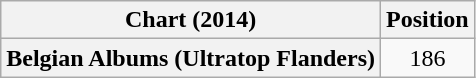<table class="wikitable plainrowheaders" style="text-align:center;">
<tr>
<th>Chart (2014)</th>
<th>Position</th>
</tr>
<tr>
<th scope="row">Belgian Albums (Ultratop Flanders)</th>
<td>186</td>
</tr>
</table>
